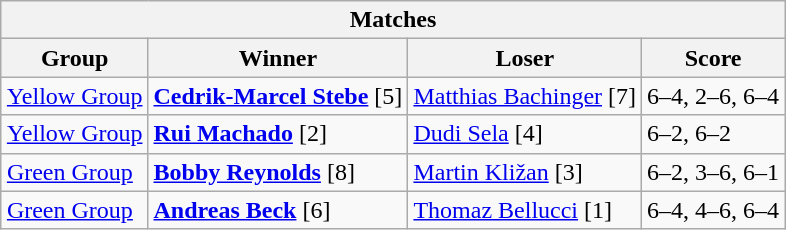<table class="wikitable collapsible uncollapsed" style="margin:1em auto;">
<tr>
<th colspan=4>Matches</th>
</tr>
<tr>
<th>Group</th>
<th>Winner</th>
<th>Loser</th>
<th>Score</th>
</tr>
<tr align=left>
<td><a href='#'>Yellow Group</a></td>
<td> <strong><a href='#'>Cedrik-Marcel Stebe</a></strong> [5]</td>
<td> <a href='#'>Matthias Bachinger</a> [7]</td>
<td>6–4, 2–6, 6–4</td>
</tr>
<tr align=left>
<td><a href='#'>Yellow Group</a></td>
<td> <strong><a href='#'>Rui Machado</a></strong> [2]</td>
<td> <a href='#'>Dudi Sela</a> [4]</td>
<td>6–2, 6–2</td>
</tr>
<tr align=left>
<td><a href='#'>Green Group</a></td>
<td> <strong><a href='#'>Bobby Reynolds</a></strong> [8]</td>
<td> <a href='#'>Martin Kližan</a> [3]</td>
<td>6–2, 3–6, 6–1</td>
</tr>
<tr align=left>
<td><a href='#'>Green Group</a></td>
<td> <strong><a href='#'>Andreas Beck</a></strong> [6]</td>
<td> <a href='#'>Thomaz Bellucci</a> [1]</td>
<td>6–4, 4–6, 6–4</td>
</tr>
</table>
